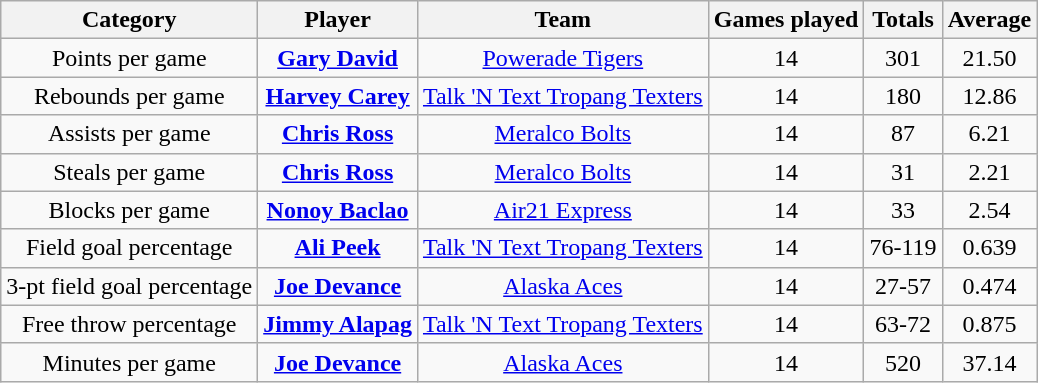<table class="wikitable" style="text-align:center">
<tr>
<th>Category</th>
<th>Player</th>
<th>Team</th>
<th>Games played</th>
<th>Totals</th>
<th>Average</th>
</tr>
<tr>
<td>Points per game</td>
<td><strong><a href='#'>Gary David</a></strong></td>
<td><a href='#'>Powerade Tigers</a></td>
<td>14</td>
<td>301</td>
<td>21.50</td>
</tr>
<tr>
<td>Rebounds per game</td>
<td><strong><a href='#'>Harvey Carey</a></strong></td>
<td><a href='#'>Talk 'N Text Tropang Texters</a></td>
<td>14</td>
<td>180</td>
<td>12.86</td>
</tr>
<tr>
<td>Assists per game</td>
<td><strong><a href='#'>Chris Ross</a></strong></td>
<td><a href='#'>Meralco Bolts</a></td>
<td>14</td>
<td>87</td>
<td>6.21</td>
</tr>
<tr>
<td>Steals per game</td>
<td><strong><a href='#'>Chris Ross</a></strong></td>
<td><a href='#'>Meralco Bolts</a></td>
<td>14</td>
<td>31</td>
<td>2.21</td>
</tr>
<tr>
<td>Blocks per game</td>
<td><strong><a href='#'>Nonoy Baclao</a></strong></td>
<td><a href='#'>Air21 Express</a></td>
<td>14</td>
<td>33</td>
<td>2.54</td>
</tr>
<tr>
<td>Field goal percentage</td>
<td><strong><a href='#'>Ali Peek</a></strong></td>
<td><a href='#'>Talk 'N Text Tropang Texters</a></td>
<td>14</td>
<td>76-119</td>
<td>0.639</td>
</tr>
<tr>
<td>3-pt field goal percentage</td>
<td><strong><a href='#'>Joe Devance</a></strong></td>
<td><a href='#'>Alaska Aces</a></td>
<td>14</td>
<td>27-57</td>
<td>0.474</td>
</tr>
<tr>
<td>Free throw percentage</td>
<td><strong><a href='#'>Jimmy Alapag</a></strong></td>
<td><a href='#'>Talk 'N Text Tropang Texters</a></td>
<td>14</td>
<td>63-72</td>
<td>0.875</td>
</tr>
<tr>
<td>Minutes per game</td>
<td><strong><a href='#'>Joe Devance</a></strong></td>
<td><a href='#'>Alaska Aces</a></td>
<td>14</td>
<td>520</td>
<td>37.14</td>
</tr>
</table>
